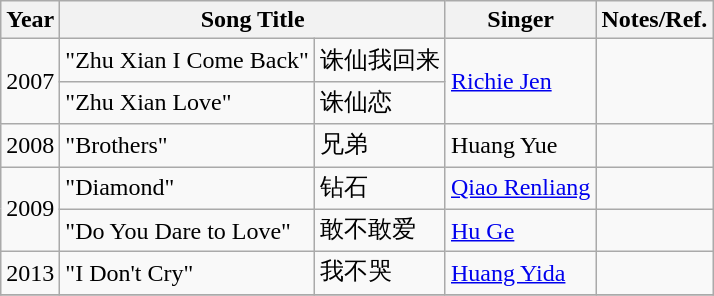<table class="wikitable">
<tr>
<th width=10>Year</th>
<th colspan=2>Song Title</th>
<th>Singer</th>
<th>Notes/Ref.</th>
</tr>
<tr>
<td rowspan=2>2007</td>
<td>"Zhu Xian I Come Back"</td>
<td>诛仙我回来</td>
<td rowspan=2><a href='#'>Richie Jen</a></td>
<td rowspan=2></td>
</tr>
<tr>
<td>"Zhu Xian Love"</td>
<td>诛仙恋</td>
</tr>
<tr>
<td>2008</td>
<td>"Brothers"</td>
<td>兄弟</td>
<td>Huang Yue</td>
<td></td>
</tr>
<tr>
<td rowspan=2>2009</td>
<td>"Diamond"</td>
<td>钻石</td>
<td><a href='#'>Qiao Renliang</a></td>
<td></td>
</tr>
<tr>
<td>"Do You Dare to Love"</td>
<td>敢不敢爱</td>
<td><a href='#'>Hu Ge</a></td>
<td></td>
</tr>
<tr>
<td>2013</td>
<td>"I Don't Cry"</td>
<td>我不哭</td>
<td><a href='#'>Huang Yida</a></td>
<td></td>
</tr>
<tr>
</tr>
</table>
